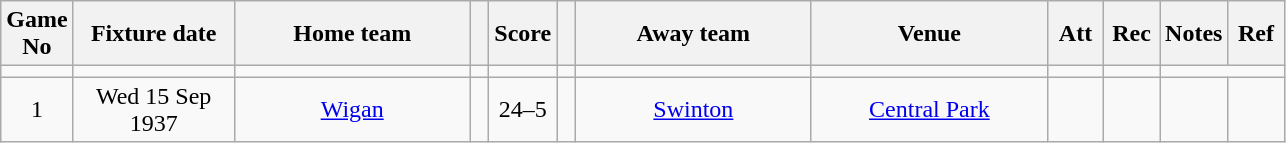<table class="wikitable" style="text-align:center;">
<tr>
<th width=20 abbr="No">Game No</th>
<th width=100 abbr="Date">Fixture date</th>
<th width=150 abbr="Home team">Home team</th>
<th width=5 abbr="space"></th>
<th width=20 abbr="Score">Score</th>
<th width=5 abbr="space"></th>
<th width=150 abbr="Away team">Away team</th>
<th width=150 abbr="Venue">Venue</th>
<th width=30 abbr="Att">Att</th>
<th width=30 abbr="Rec">Rec</th>
<th width=20 abbr="Notes">Notes</th>
<th width=30 abbr="Ref">Ref</th>
</tr>
<tr>
<td></td>
<td></td>
<td></td>
<td></td>
<td></td>
<td></td>
<td></td>
<td></td>
<td></td>
<td></td>
</tr>
<tr>
<td>1</td>
<td>Wed 15 Sep 1937</td>
<td><a href='#'>Wigan</a></td>
<td></td>
<td>24–5</td>
<td></td>
<td><a href='#'>Swinton</a></td>
<td><a href='#'>Central Park</a></td>
<td></td>
<td></td>
<td></td>
<td></td>
</tr>
</table>
